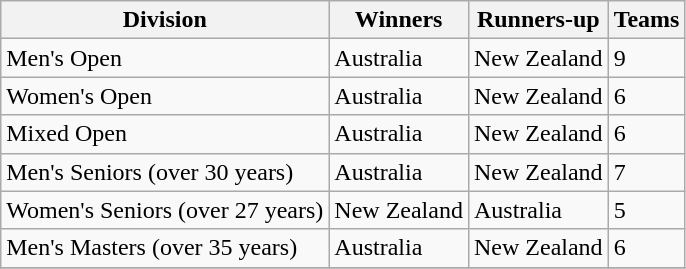<table class="wikitable">
<tr>
<th>Division</th>
<th>Winners</th>
<th>Runners-up</th>
<th>Teams</th>
</tr>
<tr>
<td>Men's Open</td>
<td>Australia</td>
<td>New Zealand</td>
<td>9</td>
</tr>
<tr>
<td>Women's Open</td>
<td>Australia</td>
<td>New Zealand</td>
<td>6</td>
</tr>
<tr>
<td>Mixed Open</td>
<td>Australia</td>
<td>New Zealand</td>
<td>6</td>
</tr>
<tr>
<td>Men's Seniors (over 30 years)</td>
<td>Australia</td>
<td>New Zealand</td>
<td>7</td>
</tr>
<tr>
<td>Women's Seniors (over 27 years)</td>
<td>New Zealand</td>
<td>Australia</td>
<td>5</td>
</tr>
<tr>
<td>Men's Masters (over 35 years)</td>
<td>Australia</td>
<td>New Zealand</td>
<td>6</td>
</tr>
<tr>
</tr>
</table>
